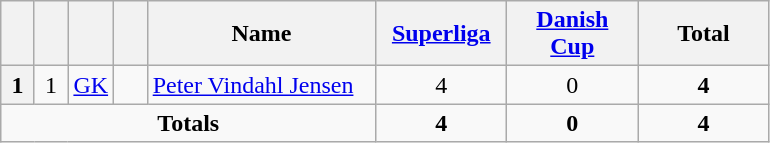<table class="wikitable" style="text-align:center">
<tr>
<th width=15></th>
<th width=15></th>
<th width=15></th>
<th width=15></th>
<th width=145>Name</th>
<th width=80><a href='#'>Superliga</a></th>
<th width=80><a href='#'>Danish Cup</a></th>
<th width=80>Total</th>
</tr>
<tr>
<th rowspan=1>1</th>
<td>1</td>
<td><a href='#'>GK</a></td>
<td></td>
<td align=left><a href='#'>Peter Vindahl Jensen</a></td>
<td>4</td>
<td>0</td>
<td><strong>4</strong></td>
</tr>
<tr>
<td colspan=5><strong>Totals</strong></td>
<td><strong>4</strong></td>
<td><strong>0</strong></td>
<td><strong>4</strong></td>
</tr>
</table>
